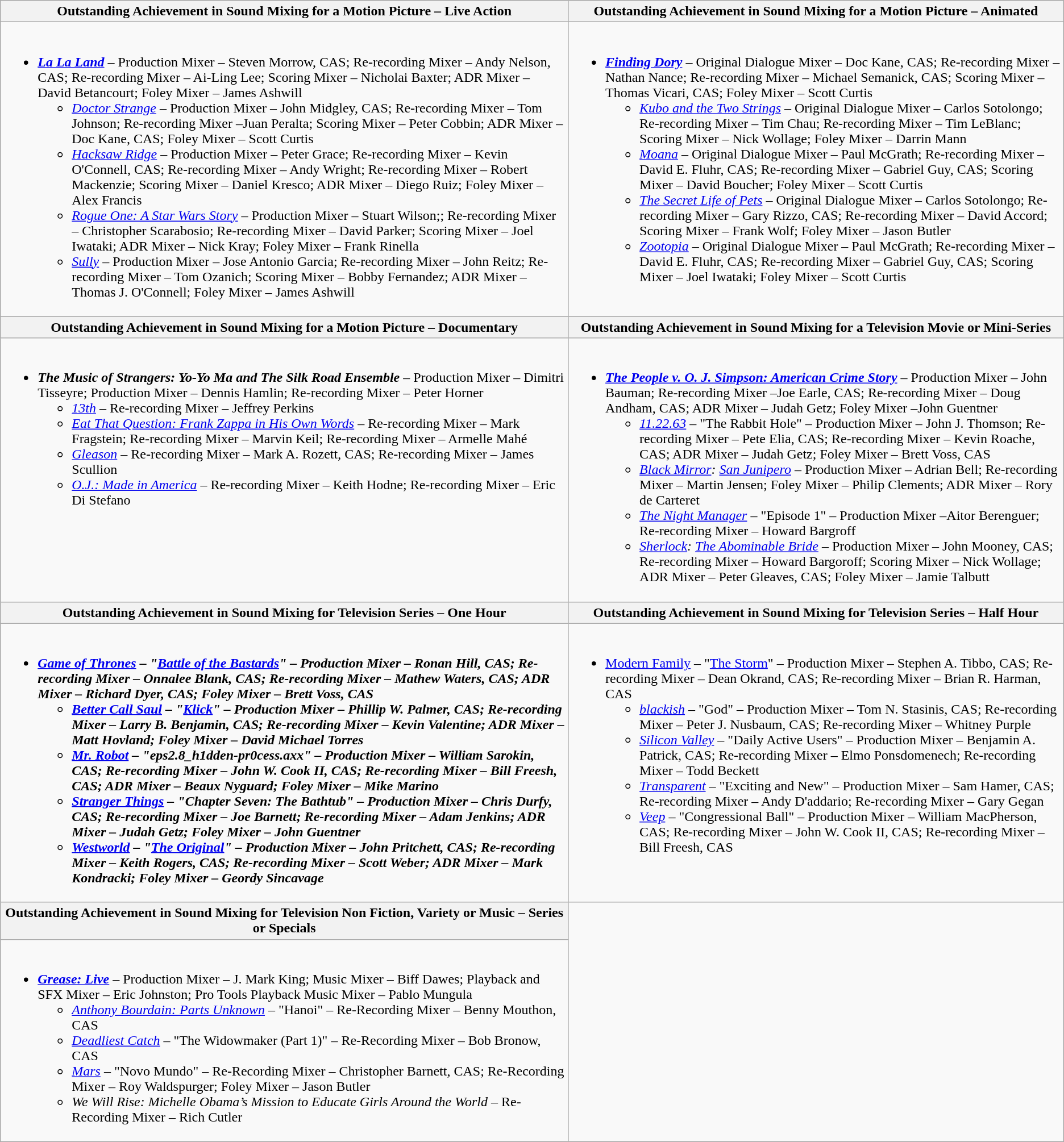<table class=wikitable style="width=100%">
<tr>
<th style="width=50%">Outstanding Achievement in Sound Mixing for a Motion Picture – Live Action</th>
<th style="width=50%">Outstanding Achievement in Sound Mixing for a Motion Picture – Animated</th>
</tr>
<tr>
<td valign="top"><br><ul><li><strong><em><a href='#'>La La Land</a></em></strong> – Production Mixer – Steven Morrow, CAS; Re-recording Mixer – Andy Nelson, CAS; Re-recording Mixer – Ai-Ling Lee; Scoring Mixer – Nicholai Baxter; ADR Mixer – David Betancourt; Foley Mixer – James Ashwill<ul><li><em><a href='#'>Doctor Strange</a></em> – Production Mixer – John Midgley, CAS; Re-recording Mixer – Tom Johnson; Re-recording Mixer –Juan Peralta; Scoring Mixer – Peter Cobbin; ADR Mixer – Doc Kane, CAS; Foley Mixer – Scott Curtis</li><li><em><a href='#'>Hacksaw Ridge</a></em> – Production Mixer – Peter Grace; Re-recording Mixer – Kevin O'Connell, CAS; Re-recording Mixer – Andy Wright; Re-recording Mixer – Robert Mackenzie; Scoring Mixer – Daniel Kresco; ADR Mixer – Diego Ruiz; Foley Mixer – Alex Francis</li><li><em><a href='#'>Rogue One: A Star Wars Story</a></em> – Production Mixer – Stuart Wilson;; Re-recording Mixer – Christopher Scarabosio; Re-recording Mixer – David Parker; Scoring Mixer – Joel Iwataki; ADR Mixer – Nick Kray; Foley Mixer – Frank Rinella</li><li><em><a href='#'>Sully</a></em> – Production Mixer – Jose Antonio Garcia; Re-recording Mixer – John Reitz; Re-recording Mixer – Tom Ozanich; Scoring Mixer – Bobby Fernandez; ADR Mixer – Thomas J. O'Connell; Foley Mixer – James Ashwill</li></ul></li></ul></td>
<td valign="top"><br><ul><li><strong><em><a href='#'>Finding Dory</a></em></strong> – Original Dialogue Mixer – Doc Kane, CAS; Re-recording Mixer – Nathan Nance; Re-recording Mixer – Michael Semanick, CAS; Scoring Mixer – Thomas Vicari, CAS; Foley Mixer – Scott Curtis<ul><li><em><a href='#'>Kubo and the Two Strings</a></em> – Original Dialogue Mixer – Carlos Sotolongo; Re-recording Mixer – Tim Chau; Re-recording Mixer – Tim LeBlanc; Scoring Mixer – Nick Wollage; Foley Mixer – Darrin Mann</li><li><em><a href='#'>Moana</a></em> – Original Dialogue Mixer – Paul McGrath; Re-recording Mixer – David E. Fluhr, CAS; Re-recording Mixer – Gabriel Guy, CAS; Scoring Mixer – David Boucher; Foley Mixer – Scott Curtis</li><li><em><a href='#'>The Secret Life of Pets</a></em> – Original Dialogue Mixer – Carlos Sotolongo; Re-recording Mixer – Gary Rizzo, CAS; Re-recording Mixer – David Accord; Scoring Mixer – Frank Wolf; Foley Mixer – Jason Butler</li><li><em><a href='#'>Zootopia</a></em> – Original Dialogue Mixer – Paul McGrath; Re-recording Mixer – David E. Fluhr, CAS; Re-recording Mixer – Gabriel Guy, CAS; Scoring Mixer – Joel Iwataki; Foley Mixer – Scott Curtis</li></ul></li></ul></td>
</tr>
<tr>
<th style="width=50%">Outstanding Achievement in Sound Mixing for a Motion Picture – Documentary</th>
<th style="width=50%">Outstanding Achievement in Sound Mixing for a Television Movie or Mini-Series</th>
</tr>
<tr>
<td valign="top"><br><ul><li><strong><em>The Music of Strangers: Yo-Yo Ma and The Silk Road Ensemble</em></strong> – Production Mixer – Dimitri Tisseyre; Production Mixer – Dennis Hamlin; Re-recording Mixer – Peter Horner<ul><li><em><a href='#'>13th</a></em> – Re-recording Mixer – Jeffrey Perkins</li><li><em><a href='#'>Eat That Question: Frank Zappa in His Own Words</a></em> – Re-recording Mixer – Mark Fragstein; Re-recording Mixer – Marvin Keil; Re-recording Mixer – Armelle Mahé</li><li><em><a href='#'>Gleason</a></em> – Re-recording Mixer – Mark A. Rozett, CAS; Re-recording Mixer – James Scullion</li><li><em><a href='#'>O.J.: Made in America</a></em> – Re-recording Mixer – Keith Hodne; Re-recording Mixer – Eric Di Stefano</li></ul></li></ul></td>
<td valign="top"><br><ul><li><strong><em><a href='#'>The People v. O. J. Simpson: American Crime Story</a></em></strong> – Production Mixer – John Bauman; Re-recording Mixer –Joe Earle, CAS; Re-recording Mixer – Doug Andham, CAS; ADR Mixer – Judah Getz; Foley Mixer –John Guentner<ul><li><em><a href='#'>11.22.63</a></em> – "The Rabbit Hole" – Production Mixer – John J. Thomson; Re-recording Mixer – Pete Elia, CAS; Re-recording Mixer – Kevin Roache, CAS; ADR Mixer – Judah Getz; Foley Mixer – Brett Voss, CAS</li><li><em><a href='#'>Black Mirror</a>: <a href='#'>San Junipero</a></em> – Production Mixer – Adrian Bell; Re-recording Mixer – Martin Jensen; Foley Mixer – Philip Clements; ADR Mixer – Rory de Carteret</li><li><em><a href='#'>The Night Manager</a></em> – "Episode 1" – Production Mixer –Aitor Berenguer; Re-recording Mixer – Howard Bargroff</li><li><em><a href='#'>Sherlock</a>: <a href='#'>The Abominable Bride</a></em> – Production Mixer – John Mooney, CAS; Re-recording Mixer – Howard Bargoroff; Scoring Mixer – Nick Wollage; ADR Mixer – Peter Gleaves, CAS; Foley Mixer – Jamie Talbutt</li></ul></li></ul></td>
</tr>
<tr>
<th style="width=50%">Outstanding Achievement in Sound Mixing for Television Series – One Hour</th>
<th style="width=50%">Outstanding Achievement in Sound Mixing for Television Series – Half Hour</th>
</tr>
<tr>
<td valign="top"><br><ul><li><strong><em><a href='#'>Game of Thrones</a><em> – "<a href='#'>Battle of the Bastards</a>"<strong> – Production Mixer – Ronan Hill, CAS; Re-recording Mixer – Onnalee Blank, CAS; Re-recording Mixer – Mathew Waters, CAS; ADR Mixer – Richard Dyer, CAS; Foley Mixer – Brett Voss, CAS<ul><li></em><a href='#'>Better Call Saul</a><em> – "<a href='#'>Klick</a>" – Production Mixer – Phillip W. Palmer, CAS; Re-recording Mixer – Larry B. Benjamin, CAS; Re-recording Mixer – Kevin Valentine; ADR Mixer – Matt Hovland; Foley Mixer – David Michael Torres</li><li></em><a href='#'>Mr. Robot</a><em> – "eps2.8_h1dden-pr0cess.axx" – Production Mixer – William Sarokin, CAS; Re-recording Mixer – John W. Cook II, CAS; Re-recording Mixer – Bill Freesh, CAS; ADR Mixer – Beaux Nyguard; Foley Mixer – Mike Marino</li><li></em><a href='#'>Stranger Things</a><em> – "Chapter Seven: The Bathtub" – Production Mixer – Chris Durfy, CAS; Re-recording Mixer – Joe Barnett; Re-recording Mixer – Adam Jenkins; ADR Mixer – Judah Getz; Foley Mixer – John Guentner</li><li></em><a href='#'>Westworld</a><em> – "<a href='#'>The Original</a>" – Production Mixer – John Pritchett, CAS; Re-recording Mixer – Keith Rogers, CAS; Re-recording Mixer – Scott Weber; ADR Mixer – Mark Kondracki; Foley Mixer – Geordy Sincavage</li></ul></li></ul></td>
<td valign="top"><br><ul><li></em></strong><a href='#'>Modern Family</a></em> – "<a href='#'>The Storm</a>"</strong> – Production Mixer – Stephen A. Tibbo, CAS; Re-recording Mixer – Dean Okrand, CAS; Re-recording Mixer – Brian R. Harman, CAS<ul><li><em><a href='#'>blackish</a></em> – "God" – Production Mixer – Tom N. Stasinis, CAS; Re-recording Mixer – Peter J. Nusbaum, CAS; Re-recording Mixer – Whitney Purple</li><li><em><a href='#'>Silicon Valley</a></em> – "Daily Active Users" – Production Mixer – Benjamin A. Patrick, CAS; Re-recording Mixer – Elmo Ponsdomenech; Re-recording Mixer – Todd Beckett</li><li><em><a href='#'>Transparent</a></em> – "Exciting and New" – Production Mixer – Sam Hamer, CAS; Re-recording Mixer – Andy D'addario; Re-recording Mixer – Gary Gegan</li><li><em><a href='#'>Veep</a></em> – "Congressional Ball" – Production Mixer – William MacPherson, CAS; Re-recording Mixer – John W. Cook II, CAS; Re-recording Mixer – Bill Freesh, CAS</li></ul></li></ul></td>
</tr>
<tr>
<th style="width=50%">Outstanding Achievement in Sound Mixing for Television Non Fiction, Variety or Music – Series or Specials</th>
</tr>
<tr>
<td valign="top"><br><ul><li><strong><em><a href='#'>Grease: Live</a></em></strong> – Production Mixer – J. Mark King; Music Mixer – Biff Dawes; Playback and SFX Mixer – Eric Johnston; Pro Tools Playback Music Mixer – Pablo Mungula<ul><li><em><a href='#'>Anthony Bourdain: Parts Unknown</a></em> – "Hanoi" – Re-Recording Mixer – Benny Mouthon, CAS</li><li><em><a href='#'>Deadliest Catch</a></em> – "The Widowmaker (Part 1)" – Re-Recording Mixer – Bob Bronow, CAS</li><li><em><a href='#'>Mars</a></em> – "Novo Mundo" – Re-Recording Mixer – Christopher Barnett, CAS; Re-Recording Mixer – Roy Waldspurger; Foley Mixer – Jason Butler</li><li><em>We Will Rise: Michelle Obama’s Mission to Educate Girls Around the World</em> – Re-Recording Mixer – Rich Cutler</li></ul></li></ul></td>
</tr>
</table>
